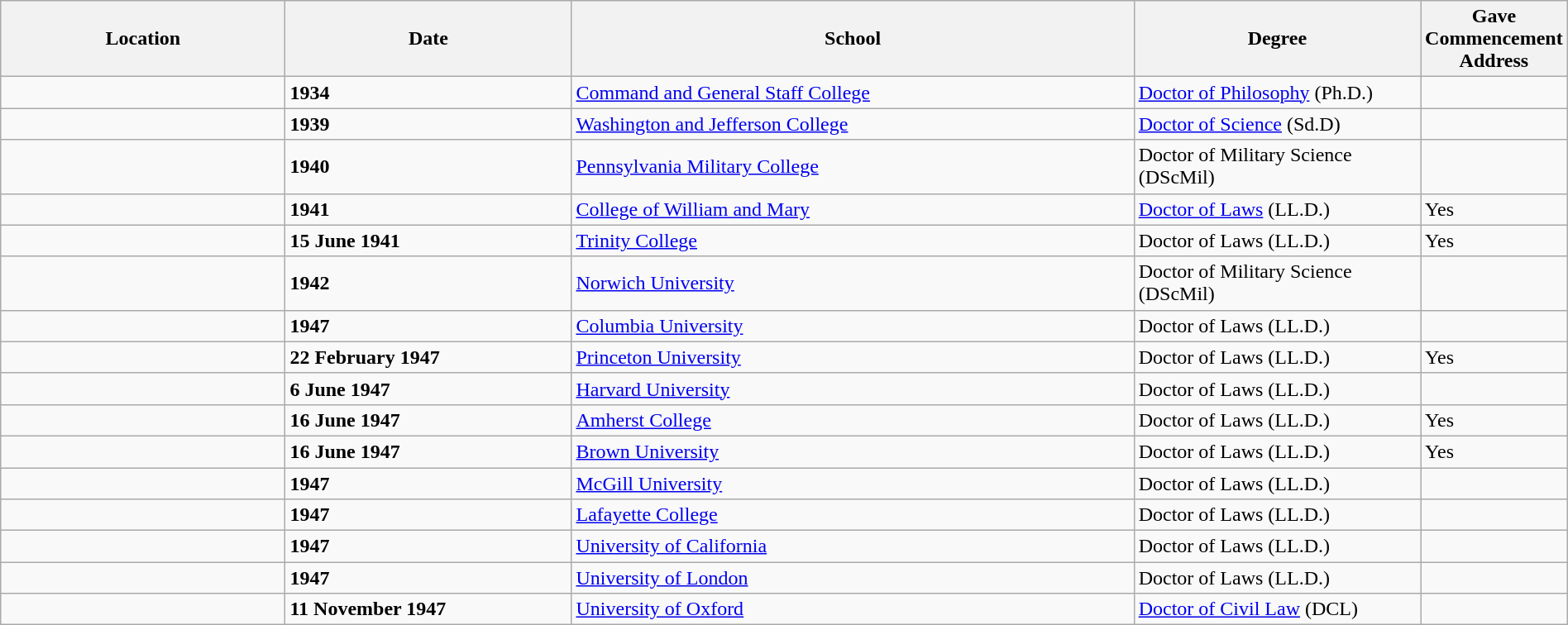<table class="wikitable" style="width:100%;">
<tr>
<th style="width:20%;">Location</th>
<th style="width:20%;">Date</th>
<th style="width:40%;">School</th>
<th style="width:20%;">Degree</th>
<th>Gave Commencement Address</th>
</tr>
<tr>
<td></td>
<td><strong>1934</strong></td>
<td><a href='#'>Command and General Staff College</a></td>
<td><a href='#'>Doctor of Philosophy</a> (Ph.D.)</td>
<td></td>
</tr>
<tr>
<td></td>
<td><strong>1939</strong></td>
<td><a href='#'>Washington and Jefferson College</a></td>
<td><a href='#'>Doctor of Science</a> (Sd.D)</td>
<td></td>
</tr>
<tr>
<td></td>
<td><strong>1940</strong></td>
<td><a href='#'>Pennsylvania Military College</a></td>
<td>Doctor of Military Science (DScMil)</td>
<td></td>
</tr>
<tr>
<td></td>
<td><strong>1941</strong></td>
<td><a href='#'>College of William and Mary</a></td>
<td><a href='#'>Doctor of Laws</a> (LL.D.)</td>
<td>Yes</td>
</tr>
<tr>
<td></td>
<td><strong>15 June 1941</strong></td>
<td><a href='#'>Trinity College</a></td>
<td>Doctor of Laws (LL.D.)</td>
<td>Yes</td>
</tr>
<tr>
<td></td>
<td><strong>1942</strong></td>
<td><a href='#'>Norwich University</a></td>
<td>Doctor of Military Science (DScMil)</td>
<td></td>
</tr>
<tr>
<td></td>
<td><strong>1947</strong></td>
<td><a href='#'>Columbia University</a></td>
<td>Doctor of Laws (LL.D.)</td>
<td></td>
</tr>
<tr>
<td></td>
<td><strong>22 February 1947</strong></td>
<td><a href='#'>Princeton University</a></td>
<td>Doctor of Laws (LL.D.)</td>
<td>Yes</td>
</tr>
<tr>
<td></td>
<td><strong>6 June 1947</strong></td>
<td><a href='#'>Harvard University</a></td>
<td>Doctor of Laws (LL.D.)</td>
<td></td>
</tr>
<tr>
<td></td>
<td><strong>16 June 1947</strong></td>
<td><a href='#'>Amherst College</a></td>
<td>Doctor of Laws (LL.D.)</td>
<td>Yes</td>
</tr>
<tr>
<td></td>
<td><strong>16 June 1947</strong></td>
<td><a href='#'>Brown University</a></td>
<td>Doctor of Laws (LL.D.)</td>
<td>Yes</td>
</tr>
<tr>
<td></td>
<td><strong>1947</strong></td>
<td><a href='#'>McGill University</a></td>
<td>Doctor of Laws (LL.D.)</td>
<td></td>
</tr>
<tr>
<td></td>
<td><strong>1947</strong></td>
<td><a href='#'>Lafayette College</a></td>
<td>Doctor of Laws (LL.D.)</td>
<td></td>
</tr>
<tr>
<td></td>
<td><strong>1947</strong></td>
<td><a href='#'>University of California</a></td>
<td>Doctor of Laws (LL.D.)</td>
<td></td>
</tr>
<tr>
<td></td>
<td><strong>1947</strong></td>
<td><a href='#'>University of London</a></td>
<td>Doctor of Laws (LL.D.)</td>
<td></td>
</tr>
<tr>
<td></td>
<td><strong>11 November 1947</strong></td>
<td><a href='#'>University of Oxford</a></td>
<td><a href='#'>Doctor of Civil Law</a> (DCL)</td>
<td></td>
</tr>
</table>
